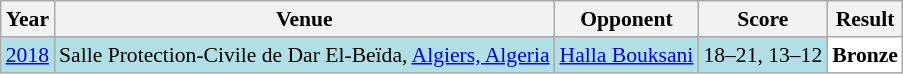<table class="sortable wikitable" style="font-size: 90%;">
<tr>
<th>Year</th>
<th>Venue</th>
<th>Opponent</th>
<th>Score</th>
<th>Result</th>
</tr>
<tr style="background:#B0E0E6">
<td align="center"><a href='#'>2018</a></td>
<td align="left">Salle Protection-Civile de Dar El-Beïda, <a href='#'>Algiers, Algeria</a></td>
<td align="left"> <a href='#'>Halla Bouksani</a></td>
<td align="left">18–21, 13–12</td>
<td style="text-align:left; background:white"> <strong>Bronze</strong></td>
</tr>
</table>
